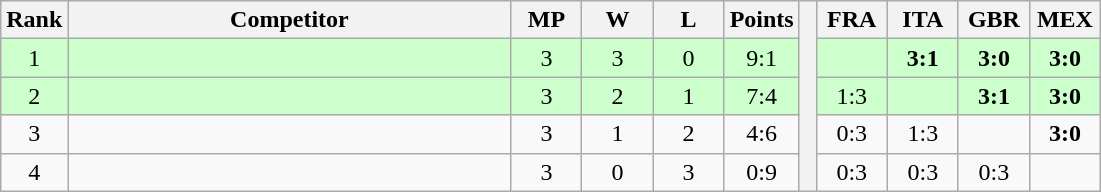<table class="wikitable" style="text-align:center">
<tr>
<th>Rank</th>
<th style="width:18em">Competitor</th>
<th style="width:2.5em">MP</th>
<th style="width:2.5em">W</th>
<th style="width:2.5em">L</th>
<th>Points</th>
<th rowspan="5"> </th>
<th style="width:2.5em">FRA</th>
<th style="width:2.5em">ITA</th>
<th style="width:2.5em">GBR</th>
<th style="width:2.5em">MEX</th>
</tr>
<tr style="background:#cfc;">
<td>1</td>
<td style="text-align:left"></td>
<td>3</td>
<td>3</td>
<td>0</td>
<td>9:1</td>
<td></td>
<td><strong>3:1</strong></td>
<td><strong>3:0</strong></td>
<td><strong>3:0</strong></td>
</tr>
<tr style="background:#cfc;">
<td>2</td>
<td style="text-align:left"></td>
<td>3</td>
<td>2</td>
<td>1</td>
<td>7:4</td>
<td>1:3</td>
<td></td>
<td><strong>3:1</strong></td>
<td><strong>3:0</strong></td>
</tr>
<tr>
<td>3</td>
<td style="text-align:left"></td>
<td>3</td>
<td>1</td>
<td>2</td>
<td>4:6</td>
<td>0:3</td>
<td>1:3</td>
<td></td>
<td><strong>3:0</strong></td>
</tr>
<tr>
<td>4</td>
<td style="text-align:left"></td>
<td>3</td>
<td>0</td>
<td>3</td>
<td>0:9</td>
<td>0:3</td>
<td>0:3</td>
<td>0:3</td>
<td></td>
</tr>
</table>
